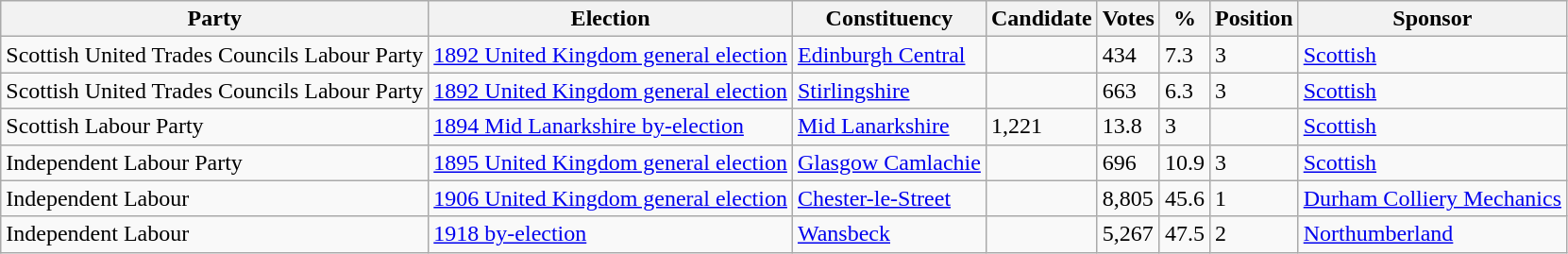<table class="wikitable sortable">
<tr>
<th>Party</th>
<th>Election</th>
<th>Constituency</th>
<th>Candidate</th>
<th>Votes</th>
<th>%</th>
<th>Position</th>
<th>Sponsor</th>
</tr>
<tr>
<td>Scottish United Trades Councils Labour Party</td>
<td><a href='#'>1892 United Kingdom general election</a></td>
<td><a href='#'>Edinburgh Central</a></td>
<td></td>
<td>434</td>
<td>7.3</td>
<td>3</td>
<td><a href='#'>Scottish</a></td>
</tr>
<tr>
<td>Scottish United Trades Councils Labour Party</td>
<td><a href='#'>1892 United Kingdom general election</a></td>
<td><a href='#'>Stirlingshire</a></td>
<td></td>
<td>663</td>
<td>6.3</td>
<td>3</td>
<td><a href='#'>Scottish</a></td>
</tr>
<tr>
<td>Scottish Labour Party</td>
<td><a href='#'>1894 Mid Lanarkshire by-election</a></td>
<td><a href='#'>Mid Lanarkshire</a></td>
<td>1,221</td>
<td>13.8</td>
<td>3</td>
<td></td>
<td><a href='#'>Scottish</a></td>
</tr>
<tr>
<td>Independent Labour Party</td>
<td><a href='#'>1895 United Kingdom general election</a></td>
<td><a href='#'>Glasgow Camlachie</a></td>
<td></td>
<td>696</td>
<td>10.9</td>
<td>3</td>
<td><a href='#'>Scottish</a></td>
</tr>
<tr>
<td>Independent Labour</td>
<td><a href='#'>1906 United Kingdom general election</a></td>
<td><a href='#'>Chester-le-Street</a></td>
<td></td>
<td>8,805</td>
<td>45.6</td>
<td>1</td>
<td><a href='#'>Durham Colliery Mechanics</a></td>
</tr>
<tr>
<td>Independent Labour</td>
<td><a href='#'>1918 by-election</a></td>
<td><a href='#'>Wansbeck</a></td>
<td></td>
<td>5,267</td>
<td>47.5</td>
<td>2</td>
<td><a href='#'>Northumberland</a></td>
</tr>
</table>
